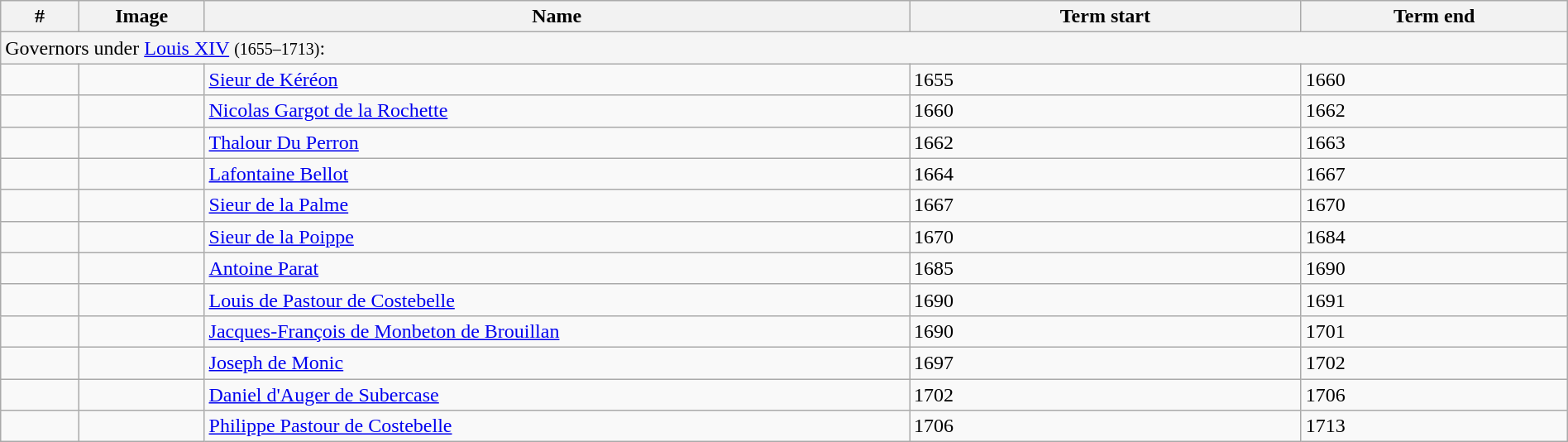<table class="wikitable" style="width:100%">
<tr>
<th width="5%">#</th>
<th width="8%">Image</th>
<th width="45%">Name</th>
<th width="25%">Term start</th>
<th width="25%">Term end</th>
</tr>
<tr bgcolor="#F5F5F5">
<td colspan="5" align="left"><span>Governors under <a href='#'>Louis XIV</a> <small>(1655–1713)</small>:</span></td>
</tr>
<tr>
<td></td>
<td></td>
<td><a href='#'>Sieur de Kéréon</a></td>
<td>1655</td>
<td>1660</td>
</tr>
<tr>
<td></td>
<td></td>
<td><a href='#'>Nicolas Gargot de la Rochette</a></td>
<td>1660</td>
<td>1662</td>
</tr>
<tr>
<td></td>
<td></td>
<td><a href='#'>Thalour Du Perron</a></td>
<td>1662</td>
<td>1663</td>
</tr>
<tr>
<td></td>
<td></td>
<td><a href='#'>Lafontaine Bellot</a></td>
<td>1664</td>
<td>1667</td>
</tr>
<tr>
<td></td>
<td></td>
<td><a href='#'>Sieur de la Palme</a></td>
<td>1667</td>
<td>1670</td>
</tr>
<tr>
<td></td>
<td></td>
<td><a href='#'>Sieur de la Poippe</a></td>
<td>1670</td>
<td>1684</td>
</tr>
<tr>
<td></td>
<td></td>
<td><a href='#'>Antoine Parat</a></td>
<td>1685</td>
<td>1690</td>
</tr>
<tr>
<td></td>
<td></td>
<td><a href='#'>Louis de Pastour de Costebelle</a></td>
<td>1690</td>
<td>1691</td>
</tr>
<tr>
<td></td>
<td></td>
<td><a href='#'>Jacques-François de Monbeton de Brouillan</a></td>
<td>1690</td>
<td>1701</td>
</tr>
<tr>
<td></td>
<td></td>
<td><a href='#'>Joseph de Monic</a></td>
<td>1697</td>
<td>1702</td>
</tr>
<tr>
<td></td>
<td></td>
<td><a href='#'>Daniel d'Auger de Subercase</a></td>
<td>1702</td>
<td>1706</td>
</tr>
<tr>
<td></td>
<td></td>
<td><a href='#'>Philippe Pastour de Costebelle</a></td>
<td>1706</td>
<td>1713</td>
</tr>
</table>
